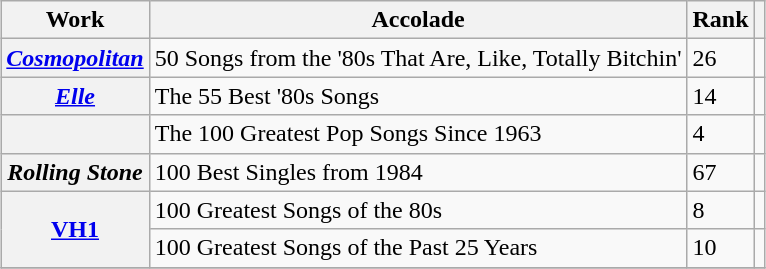<table class="wikitable sortable plainrowheaders" style="margin:auto">
<tr>
<th scope="col">Work</th>
<th scope="col">Accolade</th>
<th scope="col">Rank</th>
<th scope="col" class="unsortable"></th>
</tr>
<tr>
<th scope="row"><em><a href='#'>Cosmopolitan</a></em></th>
<td>50 Songs from the '80s That Are, Like, Totally Bitchin'</td>
<td>26</td>
<td style="text-align:center"></td>
</tr>
<tr>
<th scope="row"><em><a href='#'>Elle</a></em></th>
<td>The 55 Best '80s Songs</td>
<td>14</td>
<td style="text-align:center"></td>
</tr>
<tr>
<th scope="row"></th>
<td>The 100 Greatest Pop Songs Since 1963</td>
<td>4</td>
<td style="text-align:center"></td>
</tr>
<tr>
<th scope="row"><em>Rolling Stone</em></th>
<td>100 Best Singles from 1984</td>
<td>67</td>
<td style="text-align:center"></td>
</tr>
<tr>
<th scope="row" rowspan="2"><a href='#'>VH1</a></th>
<td>100 Greatest Songs of the 80s</td>
<td>8</td>
<td style="text-align:center"></td>
</tr>
<tr>
<td>100 Greatest Songs of the Past 25 Years</td>
<td>10</td>
<td style="text-align:center"></td>
</tr>
<tr>
</tr>
</table>
